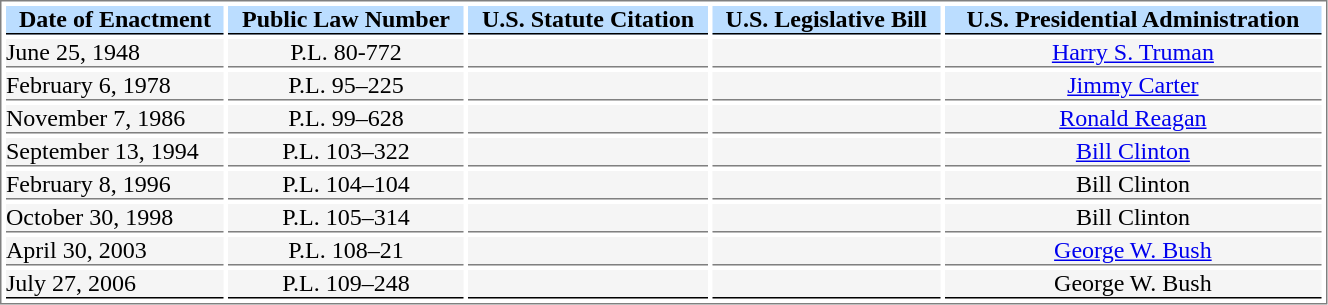<table style="border:1px solid gray; align:left; width:70%" cellspacing=3 cellpadding=0>
<tr style="font-weight:bold; text-align:center; background:#bbddff; color:black;">
<th style=" border-bottom:1.5px solid black">Date of Enactment</th>
<th style=" border-bottom:1.5px solid black">Public Law Number</th>
<th style=" border-bottom:1.5px solid black">U.S. Statute Citation</th>
<th style=" border-bottom:1.5px solid black">U.S. Legislative Bill</th>
<th style=" border-bottom:1.5px solid black">U.S. Presidential Administration</th>
</tr>
<tr>
<td style="border-bottom:1px solid gray; background:#F5F5F5;">June 25, 1948</td>
<td style="border-bottom:1px solid gray; background:#F5F5F5; text-align:center;">P.L. 80-772</td>
<td style="border-bottom:1px solid gray; background:#F5F5F5; text-align:center;"></td>
<td style="border-bottom:1px solid gray; background:#F5F5F5; text-align:center;"></td>
<td style="border-bottom:1px solid gray; background:#F5F5F5; text-align:center;"><a href='#'>Harry S. Truman</a></td>
</tr>
<tr>
<td style="border-bottom:1px solid gray; background:#F5F5F5;">February 6, 1978</td>
<td style="border-bottom:1px solid gray; background:#F5F5F5; text-align:center;">P.L. 95–225</td>
<td style="border-bottom:1px solid gray; background:#F5F5F5; text-align:center;"></td>
<td style="border-bottom:1px solid gray; background:#F5F5F5; text-align:center;"></td>
<td style="border-bottom:1px solid gray; background:#F5F5F5; text-align:center;"><a href='#'>Jimmy Carter</a></td>
</tr>
<tr>
<td style="border-bottom:1px solid gray; background:#F5F5F5;">November 7, 1986</td>
<td style="border-bottom:1px solid gray; background:#F5F5F5; text-align:center;">P.L. 99–628</td>
<td style="border-bottom:1px solid gray; background:#F5F5F5; text-align:center;"></td>
<td style="border-bottom:1px solid gray; background:#F5F5F5; text-align:center;"></td>
<td style="border-bottom:1px solid gray; background:#F5F5F5; text-align:center;"><a href='#'>Ronald Reagan</a></td>
</tr>
<tr>
<td style="border-bottom:1px solid gray; background:#F5F5F5;">September 13, 1994</td>
<td style="border-bottom:1px solid gray; background:#F5F5F5; text-align:center;">P.L. 103–322</td>
<td style="border-bottom:1px solid gray; background:#F5F5F5; text-align:center;"></td>
<td style="border-bottom:1px solid gray; background:#F5F5F5; text-align:center;"></td>
<td style="border-bottom:1px solid gray; background:#F5F5F5; text-align:center;"><a href='#'>Bill Clinton</a></td>
</tr>
<tr>
<td style="border-bottom:1px solid gray; background:#F5F5F5;">February 8, 1996</td>
<td style="border-bottom:1px solid gray; background:#F5F5F5; text-align:center;">P.L. 104–104</td>
<td style="border-bottom:1px solid gray; background:#F5F5F5; text-align:center;"></td>
<td style="border-bottom:1px solid gray; background:#F5F5F5; text-align:center;"></td>
<td style="border-bottom:1px solid gray; background:#F5F5F5; text-align:center;">Bill Clinton</td>
</tr>
<tr>
<td style="border-bottom:1px solid gray; background:#F5F5F5;">October 30, 1998</td>
<td style="border-bottom:1px solid gray; background:#F5F5F5; text-align:center;">P.L. 105–314</td>
<td style="border-bottom:1px solid gray; background:#F5F5F5; text-align:center;"></td>
<td style="border-bottom:1px solid gray; background:#F5F5F5; text-align:center;"></td>
<td style="border-bottom:1px solid gray; background:#F5F5F5; text-align:center;">Bill Clinton</td>
</tr>
<tr>
<td style="border-bottom:1px solid gray; background:#F5F5F5;">April 30, 2003</td>
<td style="border-bottom:1px solid gray; background:#F5F5F5; text-align:center;">P.L. 108–21</td>
<td style="border-bottom:1px solid gray; background:#F5F5F5; text-align:center;"></td>
<td style="border-bottom:1px solid gray; background:#F5F5F5; text-align:center;"></td>
<td style="border-bottom:1px solid gray; background:#F5F5F5; text-align:center;"><a href='#'>George W. Bush</a></td>
</tr>
<tr>
<td style="border-bottom:1.5px solid black; background:#F5F5F5;">July 27, 2006</td>
<td style="border-bottom:1.5px solid black; background:#F5F5F5; text-align:center;">P.L. 109–248</td>
<td style="border-bottom:1.5px solid black; background:#F5F5F5; text-align:center;"></td>
<td style="border-bottom:1.5px solid black; background:#F5F5F5; text-align:center;"></td>
<td style="border-bottom:1.5px solid black; background:#F5F5F5; text-align:center;">George W. Bush</td>
</tr>
</table>
